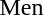<table>
<tr>
<td>Men</td>
<td></td>
<td></td>
<td></td>
</tr>
</table>
